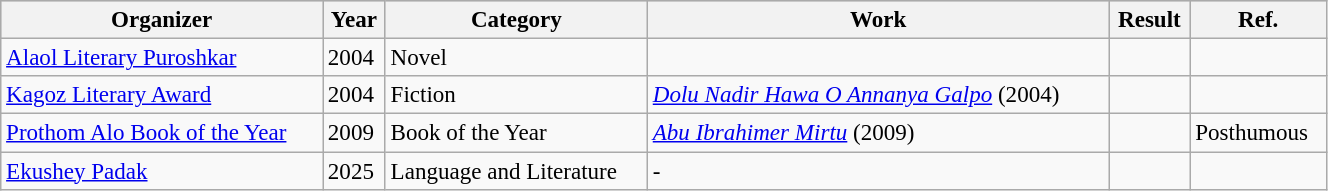<table class="wikitable sortable" width="70%" style=font-size:96%>
<tr style="background:#ccc;">
<th>Organizer</th>
<th>Year</th>
<th>Category</th>
<th>Work</th>
<th>Result</th>
<th>Ref.</th>
</tr>
<tr>
<td><a href='#'>Alaol Literary Puroshkar</a></td>
<td>2004</td>
<td>Novel</td>
<td></td>
<td></td>
<td></td>
</tr>
<tr>
<td><a href='#'>Kagoz Literary Award</a></td>
<td>2004</td>
<td>Fiction</td>
<td><em><a href='#'>Dolu Nadir Hawa O Annanya Galpo</a></em> (2004)</td>
<td></td>
<td></td>
</tr>
<tr>
<td><a href='#'>Prothom Alo Book of the Year</a></td>
<td>2009</td>
<td>Book of the Year</td>
<td><em><a href='#'>Abu Ibrahimer Mirtu</a></em> (2009)</td>
<td></td>
<td>Posthumous</td>
</tr>
<tr>
<td><a href='#'>Ekushey Padak </a></td>
<td>2025</td>
<td>Language and Literature</td>
<td>-</td>
<td></td>
<td></td>
</tr>
</table>
